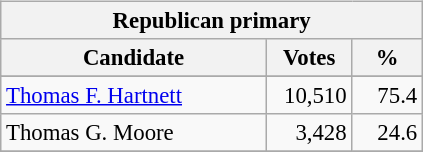<table class="wikitable" align="left" style="margin: 1em 1em 1em 0; font-size: 95%;">
<tr>
<th colspan="3">Republican primary</th>
</tr>
<tr>
<th colspan="1" style="width: 170px">Candidate</th>
<th style="width: 50px">Votes</th>
<th style="width: 40px">%</th>
</tr>
<tr>
</tr>
<tr>
<td><a href='#'>Thomas F. Hartnett</a></td>
<td align="right">10,510</td>
<td align="right">75.4</td>
</tr>
<tr>
<td>Thomas G. Moore</td>
<td align="right">3,428</td>
<td align="right">24.6</td>
</tr>
<tr>
</tr>
</table>
